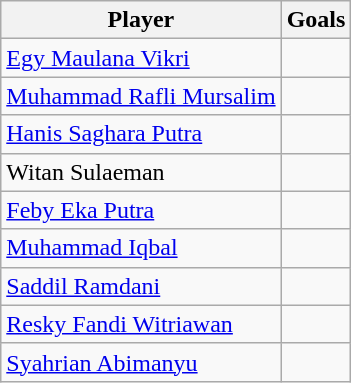<table class="wikitable sortable" style="text-align: left;">
<tr>
<th>Player</th>
<th>Goals</th>
</tr>
<tr>
<td><a href='#'>Egy Maulana Vikri</a></td>
<td></td>
</tr>
<tr>
<td><a href='#'>Muhammad Rafli Mursalim</a></td>
<td></td>
</tr>
<tr>
<td><a href='#'>Hanis Saghara Putra</a></td>
<td></td>
</tr>
<tr>
<td>Witan Sulaeman</td>
<td></td>
</tr>
<tr>
<td><a href='#'>Feby Eka Putra</a></td>
<td></td>
</tr>
<tr>
<td><a href='#'>Muhammad Iqbal</a></td>
<td></td>
</tr>
<tr>
<td><a href='#'>Saddil Ramdani</a></td>
<td></td>
</tr>
<tr>
<td><a href='#'>Resky Fandi Witriawan</a></td>
<td></td>
</tr>
<tr>
<td><a href='#'>Syahrian Abimanyu</a></td>
<td></td>
</tr>
</table>
